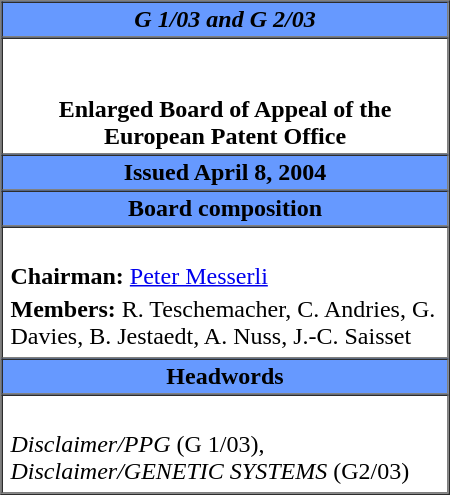<table cellpadding="2" cellspacing="0" border="1" align="right" style="margin-left: 0.5em" width=300px>
<tr>
<th bgcolor="6699FF"><strong><em>G 1/03 and G 2/03</em></strong></th>
</tr>
<tr>
<td align="center"><br><br><strong>Enlarged Board of Appeal of the European Patent Office</strong></td>
</tr>
<tr>
<th bgcolor="6699FF">Issued April 8, 2004</th>
</tr>
<tr>
<th bgcolor="6699FF"><strong>Board composition</strong></th>
</tr>
<tr>
<td><br><table align="center">
<tr>
<td><strong>Chairman:</strong> <a href='#'>Peter Messerli</a></td>
</tr>
<tr>
<td><strong>Members:</strong> R. Teschemacher, C. Andries, G. Davies, B. Jestaedt, A. Nuss, J.-C. Saisset</td>
</tr>
</table>
</td>
</tr>
<tr>
<th bgcolor="6699FF"><strong>Headwords</strong></th>
</tr>
<tr>
<td><br><table align="center">
<tr>
<td><em>Disclaimer/PPG</em> (G 1/03), <em>Disclaimer/GENETIC SYSTEMS</em> (G2/03)</td>
</tr>
</table>
</td>
</tr>
<tr>
</tr>
</table>
